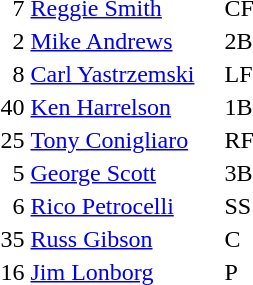<table>
<tr>
<td>  7</td>
<td><a href='#'>Reggie Smith</a></td>
<td>CF</td>
</tr>
<tr>
<td>  2</td>
<td><a href='#'>Mike Andrews</a></td>
<td>2B</td>
</tr>
<tr>
<td>  8</td>
<td><a href='#'>Carl Yastrzemski</a>    </td>
<td>LF</td>
</tr>
<tr>
<td>40</td>
<td><a href='#'>Ken Harrelson</a></td>
<td>1B</td>
</tr>
<tr>
<td>25</td>
<td><a href='#'>Tony Conigliaro</a></td>
<td>RF</td>
</tr>
<tr>
<td>  5</td>
<td><a href='#'>George Scott</a></td>
<td>3B</td>
</tr>
<tr>
<td>  6</td>
<td><a href='#'>Rico Petrocelli</a></td>
<td>SS</td>
</tr>
<tr>
<td>35</td>
<td><a href='#'>Russ Gibson</a></td>
<td>C</td>
</tr>
<tr>
<td>16</td>
<td><a href='#'>Jim Lonborg</a></td>
<td>P</td>
</tr>
</table>
